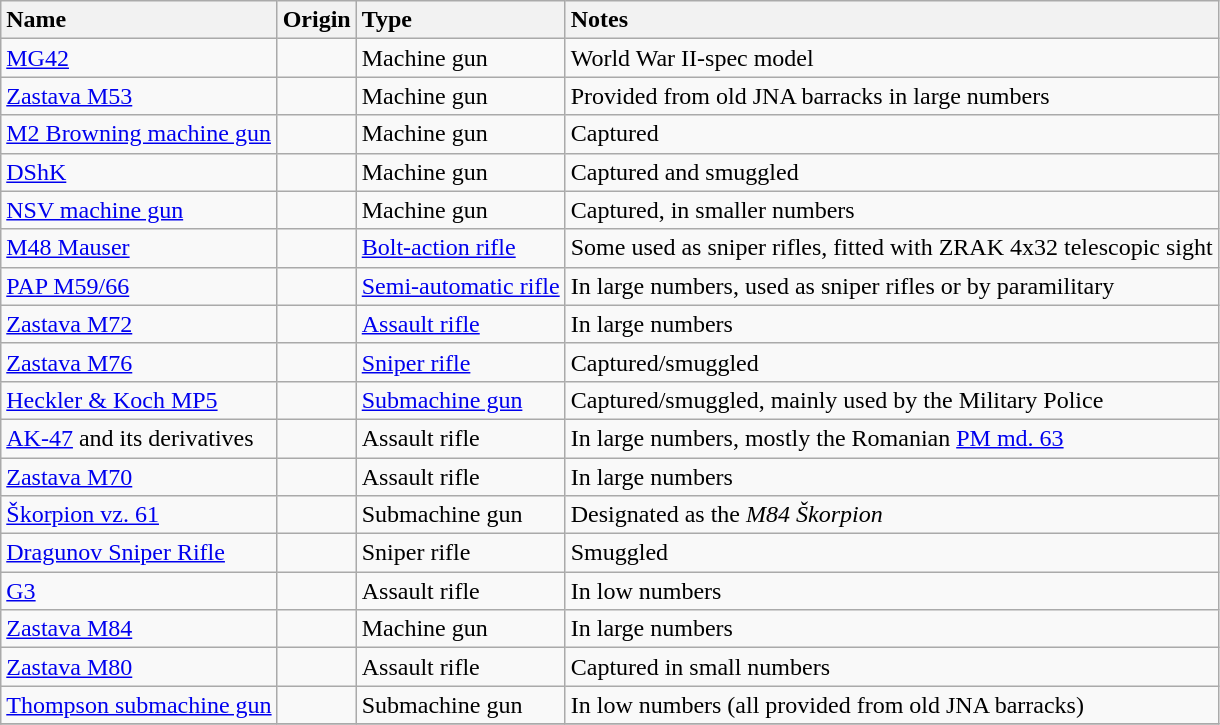<table class="wikitable">
<tr>
<th style="text-align: left;">Name</th>
<th style="text-align: left;">Origin</th>
<th style="text-align: left;">Type</th>
<th style="text-align: left;">Notes</th>
</tr>
<tr>
<td><a href='#'>MG42</a></td>
<td></td>
<td>Machine gun</td>
<td>World War II-spec model</td>
</tr>
<tr>
<td><a href='#'>Zastava M53</a></td>
<td></td>
<td>Machine gun</td>
<td>Provided from old JNA barracks in large numbers</td>
</tr>
<tr>
<td><a href='#'>M2 Browning machine gun</a></td>
<td></td>
<td>Machine gun</td>
<td>Captured</td>
</tr>
<tr>
<td><a href='#'>DShK</a></td>
<td></td>
<td>Machine gun</td>
<td>Captured and smuggled</td>
</tr>
<tr>
<td><a href='#'>NSV machine gun</a></td>
<td></td>
<td>Machine gun</td>
<td>Captured, in smaller numbers</td>
</tr>
<tr>
<td><a href='#'>M48 Mauser</a></td>
<td></td>
<td><a href='#'>Bolt-action rifle</a></td>
<td>Some used as sniper rifles, fitted with ZRAK 4x32 telescopic sight</td>
</tr>
<tr>
<td><a href='#'>PAP M59/66</a></td>
<td></td>
<td><a href='#'>Semi-automatic rifle</a></td>
<td>In large numbers, used as sniper rifles or by paramilitary</td>
</tr>
<tr>
<td><a href='#'>Zastava M72</a></td>
<td></td>
<td><a href='#'>Assault rifle</a></td>
<td>In large numbers</td>
</tr>
<tr>
<td><a href='#'>Zastava M76</a></td>
<td></td>
<td><a href='#'>Sniper rifle</a></td>
<td>Captured/smuggled</td>
</tr>
<tr>
<td><a href='#'>Heckler & Koch MP5</a></td>
<td></td>
<td><a href='#'>Submachine gun</a></td>
<td>Captured/smuggled, mainly used by the Military Police</td>
</tr>
<tr>
<td><a href='#'>AK-47</a> and its derivatives</td>
<td></td>
<td>Assault rifle</td>
<td>In large numbers, mostly the Romanian <a href='#'>PM md. 63</a></td>
</tr>
<tr>
<td><a href='#'>Zastava M70</a></td>
<td></td>
<td>Assault rifle</td>
<td>In large numbers</td>
</tr>
<tr>
<td><a href='#'>Škorpion vz. 61</a></td>
<td></td>
<td>Submachine gun</td>
<td>Designated as the <em>M84 Škorpion</em></td>
</tr>
<tr>
<td><a href='#'>Dragunov Sniper Rifle</a></td>
<td></td>
<td>Sniper rifle</td>
<td>Smuggled</td>
</tr>
<tr>
<td><a href='#'>G3</a></td>
<td></td>
<td>Assault rifle</td>
<td>In low numbers</td>
</tr>
<tr>
<td><a href='#'>Zastava M84</a></td>
<td></td>
<td>Machine gun</td>
<td>In large numbers</td>
</tr>
<tr>
<td><a href='#'>Zastava M80</a></td>
<td></td>
<td>Assault rifle</td>
<td>Captured in small numbers</td>
</tr>
<tr>
<td><a href='#'>Thompson submachine gun</a></td>
<td></td>
<td>Submachine gun</td>
<td>In low numbers (all provided from old JNA barracks)</td>
</tr>
<tr>
</tr>
</table>
